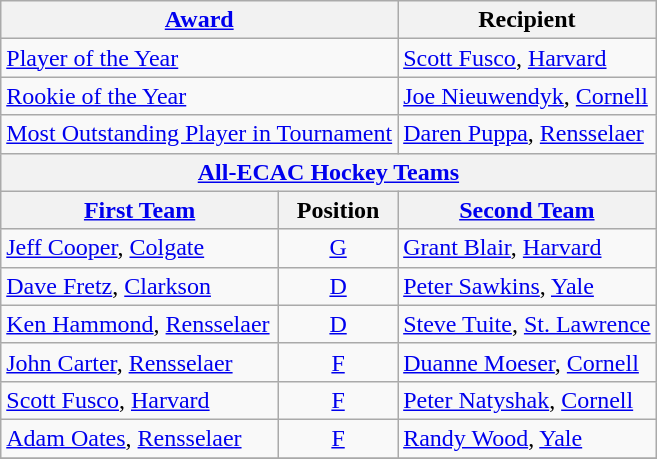<table class="wikitable">
<tr>
<th colspan=2><a href='#'>Award</a></th>
<th>Recipient</th>
</tr>
<tr>
<td colspan=2><a href='#'>Player of the Year</a></td>
<td><a href='#'>Scott Fusco</a>, <a href='#'>Harvard</a></td>
</tr>
<tr>
<td colspan=2><a href='#'>Rookie of the Year</a></td>
<td><a href='#'>Joe Nieuwendyk</a>, <a href='#'>Cornell</a></td>
</tr>
<tr>
<td colspan=2><a href='#'>Most Outstanding Player in Tournament</a></td>
<td><a href='#'>Daren Puppa</a>, <a href='#'>Rensselaer</a></td>
</tr>
<tr>
<th colspan=3><a href='#'>All-ECAC Hockey Teams</a></th>
</tr>
<tr>
<th><a href='#'>First Team</a></th>
<th>  Position  </th>
<th><a href='#'>Second Team</a></th>
</tr>
<tr>
<td><a href='#'>Jeff Cooper</a>, <a href='#'>Colgate</a></td>
<td align=center><a href='#'>G</a></td>
<td><a href='#'>Grant Blair</a>, <a href='#'>Harvard</a></td>
</tr>
<tr>
<td><a href='#'>Dave Fretz</a>, <a href='#'>Clarkson</a></td>
<td align=center><a href='#'>D</a></td>
<td><a href='#'>Peter Sawkins</a>, <a href='#'>Yale</a></td>
</tr>
<tr>
<td><a href='#'>Ken Hammond</a>, <a href='#'>Rensselaer</a></td>
<td align=center><a href='#'>D</a></td>
<td><a href='#'>Steve Tuite</a>, <a href='#'>St. Lawrence</a></td>
</tr>
<tr>
<td><a href='#'>John Carter</a>, <a href='#'>Rensselaer</a></td>
<td align=center><a href='#'>F</a></td>
<td><a href='#'>Duanne Moeser</a>, <a href='#'>Cornell</a></td>
</tr>
<tr>
<td><a href='#'>Scott Fusco</a>, <a href='#'>Harvard</a></td>
<td align=center><a href='#'>F</a></td>
<td><a href='#'>Peter Natyshak</a>, <a href='#'>Cornell</a></td>
</tr>
<tr>
<td><a href='#'>Adam Oates</a>, <a href='#'>Rensselaer</a></td>
<td align=center><a href='#'>F</a></td>
<td><a href='#'>Randy Wood</a>, <a href='#'>Yale</a></td>
</tr>
<tr>
</tr>
</table>
